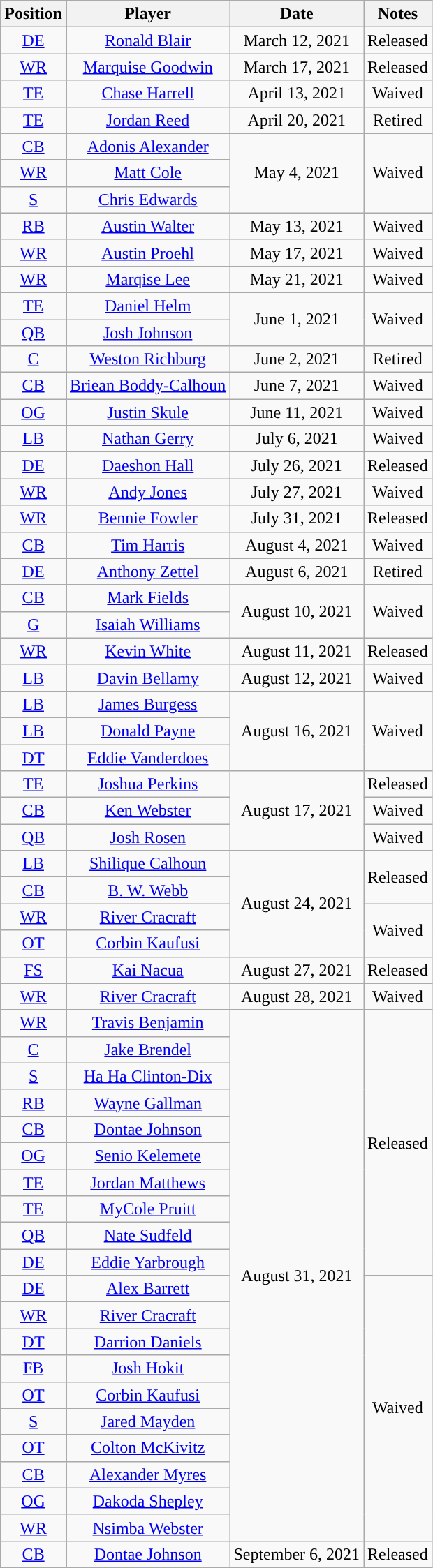<table class="sortable wikitable" style="text-align:center">
<tr>
<th>Position</th>
<th>Player</th>
<th>Date</th>
<th>Notes</th>
</tr>
<tr>
<td><a href='#'>DE</a></td>
<td><a href='#'>Ronald Blair</a></td>
<td>March 12, 2021</td>
<td>Released</td>
</tr>
<tr>
<td><a href='#'>WR</a></td>
<td><a href='#'>Marquise Goodwin</a></td>
<td>March 17, 2021</td>
<td>Released</td>
</tr>
<tr>
<td><a href='#'>TE</a></td>
<td><a href='#'>Chase Harrell</a></td>
<td>April 13, 2021</td>
<td>Waived</td>
</tr>
<tr>
<td><a href='#'>TE</a></td>
<td><a href='#'>Jordan Reed</a></td>
<td>April 20, 2021</td>
<td>Retired</td>
</tr>
<tr>
<td><a href='#'>CB</a></td>
<td><a href='#'>Adonis Alexander</a></td>
<td rowspan=3>May 4, 2021</td>
<td rowspan=3>Waived</td>
</tr>
<tr>
<td><a href='#'>WR</a></td>
<td><a href='#'>Matt Cole</a></td>
</tr>
<tr>
<td><a href='#'>S</a></td>
<td><a href='#'>Chris Edwards</a></td>
</tr>
<tr>
<td><a href='#'>RB</a></td>
<td><a href='#'>Austin Walter</a></td>
<td>May 13, 2021</td>
<td>Waived</td>
</tr>
<tr>
<td><a href='#'>WR</a></td>
<td><a href='#'>Austin Proehl</a></td>
<td>May 17, 2021</td>
<td>Waived</td>
</tr>
<tr>
<td><a href='#'>WR</a></td>
<td><a href='#'>Marqise Lee</a></td>
<td>May 21, 2021</td>
<td>Waived</td>
</tr>
<tr>
<td><a href='#'>TE</a></td>
<td><a href='#'>Daniel Helm</a></td>
<td rowspan=2>June 1, 2021</td>
<td rowspan=2>Waived</td>
</tr>
<tr>
<td><a href='#'>QB</a></td>
<td><a href='#'>Josh Johnson</a></td>
</tr>
<tr>
<td><a href='#'>C</a></td>
<td><a href='#'>Weston Richburg</a></td>
<td>June 2, 2021</td>
<td>Retired</td>
</tr>
<tr>
<td><a href='#'>CB</a></td>
<td><a href='#'>Briean Boddy-Calhoun</a></td>
<td>June 7, 2021</td>
<td>Waived</td>
</tr>
<tr>
<td><a href='#'>OG</a></td>
<td><a href='#'>Justin Skule</a></td>
<td>June 11, 2021</td>
<td>Waived</td>
</tr>
<tr>
<td><a href='#'>LB</a></td>
<td><a href='#'>Nathan Gerry</a></td>
<td>July 6, 2021</td>
<td>Waived</td>
</tr>
<tr>
<td><a href='#'>DE</a></td>
<td><a href='#'>Daeshon Hall</a></td>
<td>July 26, 2021</td>
<td>Released</td>
</tr>
<tr>
<td><a href='#'>WR</a></td>
<td><a href='#'>Andy Jones</a></td>
<td>July 27, 2021</td>
<td>Waived</td>
</tr>
<tr>
<td><a href='#'>WR</a></td>
<td><a href='#'>Bennie Fowler</a></td>
<td>July 31, 2021</td>
<td>Released</td>
</tr>
<tr>
<td><a href='#'>CB</a></td>
<td><a href='#'>Tim Harris</a></td>
<td>August 4, 2021</td>
<td>Waived</td>
</tr>
<tr>
<td><a href='#'>DE</a></td>
<td><a href='#'>Anthony Zettel</a></td>
<td>August 6, 2021</td>
<td>Retired</td>
</tr>
<tr>
<td><a href='#'>CB</a></td>
<td><a href='#'>Mark Fields</a></td>
<td rowspan=2>August 10, 2021</td>
<td rowspan=2>Waived</td>
</tr>
<tr>
<td><a href='#'>G</a></td>
<td><a href='#'>Isaiah Williams</a></td>
</tr>
<tr>
<td><a href='#'>WR</a></td>
<td><a href='#'>Kevin White</a></td>
<td>August 11, 2021</td>
<td>Released</td>
</tr>
<tr>
<td><a href='#'>LB</a></td>
<td><a href='#'>Davin Bellamy</a></td>
<td>August 12, 2021</td>
<td>Waived</td>
</tr>
<tr>
<td><a href='#'>LB</a></td>
<td><a href='#'>James Burgess</a></td>
<td rowspan=3>August 16, 2021</td>
<td rowspan=3>Waived</td>
</tr>
<tr>
<td><a href='#'>LB</a></td>
<td><a href='#'>Donald Payne</a></td>
</tr>
<tr>
<td><a href='#'>DT</a></td>
<td><a href='#'>Eddie Vanderdoes</a></td>
</tr>
<tr>
<td><a href='#'>TE</a></td>
<td><a href='#'>Joshua Perkins</a></td>
<td rowspan=3>August 17, 2021</td>
<td>Released</td>
</tr>
<tr>
<td><a href='#'>CB</a></td>
<td><a href='#'>Ken Webster</a></td>
<td>Waived</td>
</tr>
<tr>
<td><a href='#'>QB</a></td>
<td><a href='#'>Josh Rosen</a></td>
<td>Waived</td>
</tr>
<tr>
<td><a href='#'>LB</a></td>
<td><a href='#'>Shilique Calhoun</a></td>
<td rowspan=4>August 24, 2021</td>
<td rowspan=2>Released</td>
</tr>
<tr>
<td><a href='#'>CB</a></td>
<td><a href='#'>B. W. Webb</a></td>
</tr>
<tr>
<td><a href='#'>WR</a></td>
<td><a href='#'>River Cracraft</a></td>
<td rowspan=2>Waived</td>
</tr>
<tr>
<td><a href='#'>OT</a></td>
<td><a href='#'>Corbin Kaufusi</a></td>
</tr>
<tr>
<td><a href='#'>FS</a></td>
<td><a href='#'>Kai Nacua</a></td>
<td>August 27, 2021</td>
<td>Released</td>
</tr>
<tr>
<td><a href='#'>WR</a></td>
<td><a href='#'>River Cracraft</a></td>
<td>August 28, 2021</td>
<td>Waived</td>
</tr>
<tr>
<td><a href='#'>WR</a></td>
<td><a href='#'>Travis Benjamin</a></td>
<td rowspan=20>August 31, 2021</td>
<td rowspan=10>Released</td>
</tr>
<tr>
<td><a href='#'>C</a></td>
<td><a href='#'>Jake Brendel</a></td>
</tr>
<tr>
<td><a href='#'>S</a></td>
<td><a href='#'>Ha Ha Clinton-Dix</a></td>
</tr>
<tr>
<td><a href='#'>RB</a></td>
<td><a href='#'>Wayne Gallman</a></td>
</tr>
<tr>
<td><a href='#'>CB</a></td>
<td><a href='#'>Dontae Johnson</a></td>
</tr>
<tr>
<td><a href='#'>OG</a></td>
<td><a href='#'>Senio Kelemete</a></td>
</tr>
<tr>
<td><a href='#'>TE</a></td>
<td><a href='#'>Jordan Matthews</a></td>
</tr>
<tr>
<td><a href='#'>TE</a></td>
<td><a href='#'>MyCole Pruitt</a></td>
</tr>
<tr>
<td><a href='#'>QB</a></td>
<td><a href='#'>Nate Sudfeld</a></td>
</tr>
<tr>
<td><a href='#'>DE</a></td>
<td><a href='#'>Eddie Yarbrough</a></td>
</tr>
<tr>
<td><a href='#'>DE</a></td>
<td><a href='#'>Alex Barrett</a></td>
<td rowspan=10>Waived</td>
</tr>
<tr>
<td><a href='#'>WR</a></td>
<td><a href='#'>River Cracraft</a></td>
</tr>
<tr>
<td><a href='#'>DT</a></td>
<td><a href='#'>Darrion Daniels</a></td>
</tr>
<tr>
<td><a href='#'>FB</a></td>
<td><a href='#'>Josh Hokit</a></td>
</tr>
<tr>
<td><a href='#'>OT</a></td>
<td><a href='#'>Corbin Kaufusi</a></td>
</tr>
<tr>
<td><a href='#'>S</a></td>
<td><a href='#'>Jared Mayden</a></td>
</tr>
<tr>
<td><a href='#'>OT</a></td>
<td><a href='#'>Colton McKivitz</a></td>
</tr>
<tr>
<td><a href='#'>CB</a></td>
<td><a href='#'>Alexander Myres</a></td>
</tr>
<tr>
<td><a href='#'>OG</a></td>
<td><a href='#'>Dakoda Shepley</a></td>
</tr>
<tr>
<td><a href='#'>WR</a></td>
<td><a href='#'>Nsimba Webster</a></td>
</tr>
<tr>
<td><a href='#'>CB</a></td>
<td><a href='#'>Dontae Johnson</a></td>
<td>September 6, 2021</td>
<td>Released</td>
</tr>
</table>
